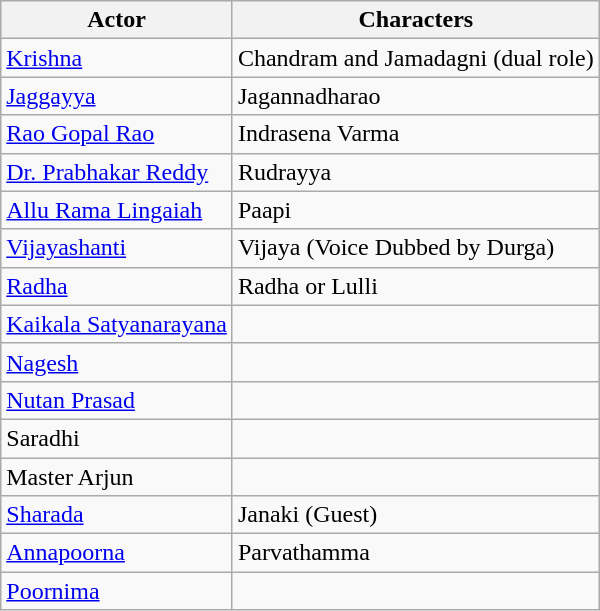<table class="wikitable">
<tr>
<th>Actor</th>
<th>Characters</th>
</tr>
<tr>
<td><a href='#'>Krishna</a></td>
<td>Chandram and Jamadagni (dual role)</td>
</tr>
<tr>
<td><a href='#'>Jaggayya</a></td>
<td>Jagannadharao</td>
</tr>
<tr>
<td><a href='#'>Rao Gopal Rao</a></td>
<td>Indrasena Varma</td>
</tr>
<tr>
<td><a href='#'>Dr. Prabhakar Reddy</a></td>
<td>Rudrayya</td>
</tr>
<tr>
<td><a href='#'>Allu Rama Lingaiah</a></td>
<td>Paapi</td>
</tr>
<tr>
<td><a href='#'>Vijayashanti</a></td>
<td>Vijaya (Voice Dubbed by Durga)</td>
</tr>
<tr>
<td><a href='#'>Radha</a></td>
<td>Radha or Lulli</td>
</tr>
<tr>
<td><a href='#'>Kaikala Satyanarayana</a></td>
<td></td>
</tr>
<tr>
<td><a href='#'>Nagesh</a></td>
<td></td>
</tr>
<tr>
<td><a href='#'>Nutan Prasad</a></td>
<td></td>
</tr>
<tr>
<td>Saradhi</td>
<td></td>
</tr>
<tr>
<td>Master Arjun</td>
<td></td>
</tr>
<tr>
<td><a href='#'>Sharada</a></td>
<td>Janaki (Guest)</td>
</tr>
<tr>
<td><a href='#'>Annapoorna</a></td>
<td>Parvathamma</td>
</tr>
<tr>
<td><a href='#'>Poornima</a></td>
<td></td>
</tr>
</table>
